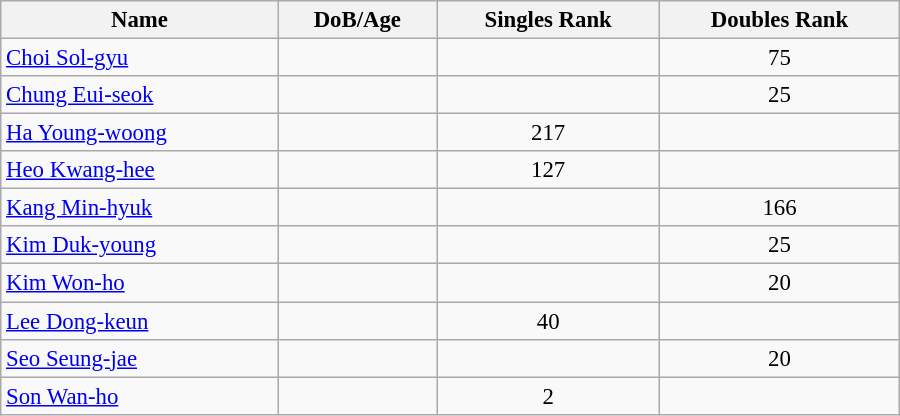<table class="wikitable"  style="width:600px; font-size:95%;">
<tr>
<th align="left">Name</th>
<th align="left">DoB/Age</th>
<th align="left">Singles Rank</th>
<th align="left">Doubles Rank</th>
</tr>
<tr>
<td><a href='#'>Choi Sol-gyu</a></td>
<td></td>
<td align="center"></td>
<td align="center">75</td>
</tr>
<tr>
<td><a href='#'>Chung Eui-seok</a></td>
<td></td>
<td align="center"></td>
<td align="center">25</td>
</tr>
<tr>
<td><a href='#'>Ha Young-woong</a></td>
<td></td>
<td align="center">217</td>
<td align="center"></td>
</tr>
<tr>
<td><a href='#'>Heo Kwang-hee</a></td>
<td></td>
<td align="center">127</td>
<td align="center"></td>
</tr>
<tr>
<td><a href='#'>Kang Min-hyuk</a></td>
<td></td>
<td align="center"></td>
<td align="center">166</td>
</tr>
<tr>
<td><a href='#'>Kim Duk-young</a></td>
<td></td>
<td align="center"></td>
<td align="center">25</td>
</tr>
<tr>
<td><a href='#'>Kim Won-ho</a></td>
<td></td>
<td align="center"></td>
<td align="center">20</td>
</tr>
<tr>
<td><a href='#'>Lee Dong-keun</a></td>
<td></td>
<td align="center">40</td>
<td align="center"></td>
</tr>
<tr>
<td><a href='#'>Seo Seung-jae</a></td>
<td></td>
<td align="center"></td>
<td align="center">20</td>
</tr>
<tr>
<td><a href='#'>Son Wan-ho</a></td>
<td></td>
<td align="center">2</td>
<td align="center"></td>
</tr>
</table>
